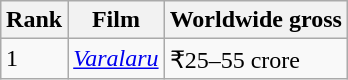<table class="wikitable sortable" style="margin:auto; margin:auto">
<tr>
<th>Rank</th>
<th>Film</th>
<th>Worldwide gross</th>
</tr>
<tr>
<td>1</td>
<td><em><a href='#'>Varalaru</a></em></td>
<td>₹25–55 crore</td>
</tr>
</table>
